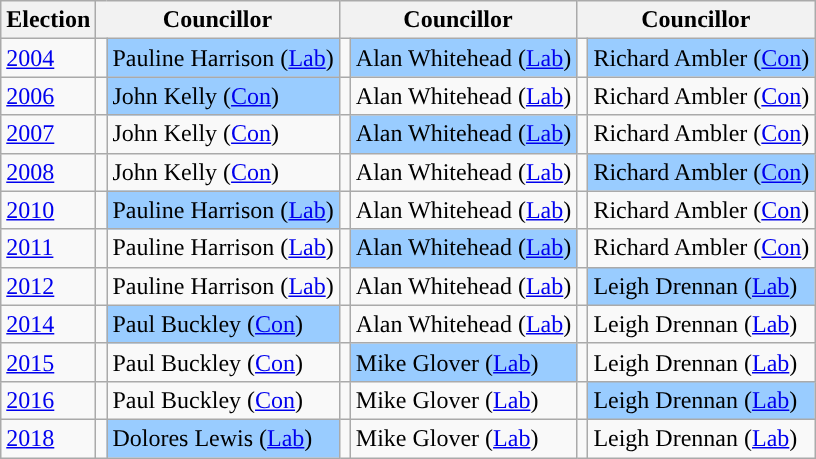<table class="wikitable">
<tr>
<th>Election</th>
<th colspan="2">Councillor</th>
<th colspan="2">Councillor</th>
<th colspan="2">Councillor</th>
</tr>
<tr>
<td><a href='#'>2004</a></td>
<td style="background-color: "></td>
<td bgcolor="#99CCFF">Pauline Harrison (<a href='#'>Lab</a>)</td>
<td style="background-color: "></td>
<td bgcolor="#99CCFF">Alan Whitehead (<a href='#'>Lab</a>)</td>
<td style="background-color: "></td>
<td bgcolor="#99CCFF">Richard Ambler (<a href='#'>Con</a>)</td>
</tr>
<tr>
<td><a href='#'>2006</a></td>
<td style="background-color: "></td>
<td bgcolor="#99CCFF">John Kelly (<a href='#'>Con</a>)</td>
<td style="background-color: "></td>
<td>Alan Whitehead (<a href='#'>Lab</a>)</td>
<td style="background-color: "></td>
<td>Richard Ambler (<a href='#'>Con</a>)</td>
</tr>
<tr>
<td><a href='#'>2007</a></td>
<td style="background-color: "></td>
<td>John Kelly (<a href='#'>Con</a>)</td>
<td style="background-color: "></td>
<td bgcolor="#99CCFF">Alan Whitehead (<a href='#'>Lab</a>)</td>
<td style="background-color: "></td>
<td>Richard Ambler (<a href='#'>Con</a>)</td>
</tr>
<tr>
<td><a href='#'>2008</a></td>
<td style="background-color: "></td>
<td>John Kelly (<a href='#'>Con</a>)</td>
<td style="background-color: "></td>
<td>Alan Whitehead (<a href='#'>Lab</a>)</td>
<td style="background-color: "></td>
<td bgcolor="#99CCFF">Richard Ambler (<a href='#'>Con</a>)</td>
</tr>
<tr>
<td><a href='#'>2010</a></td>
<td style="background-color: "></td>
<td bgcolor="#99CCFF">Pauline Harrison (<a href='#'>Lab</a>)</td>
<td style="background-color: "></td>
<td>Alan Whitehead (<a href='#'>Lab</a>)</td>
<td style="background-color: "></td>
<td>Richard Ambler (<a href='#'>Con</a>)</td>
</tr>
<tr>
<td><a href='#'>2011</a></td>
<td style="background-color: "></td>
<td>Pauline Harrison (<a href='#'>Lab</a>)</td>
<td style="background-color: "></td>
<td bgcolor="#99CCFF">Alan Whitehead (<a href='#'>Lab</a>)</td>
<td style="background-color: "></td>
<td>Richard Ambler (<a href='#'>Con</a>)</td>
</tr>
<tr>
<td><a href='#'>2012</a></td>
<td style="background-color: "></td>
<td>Pauline Harrison (<a href='#'>Lab</a>)</td>
<td style="background-color: "></td>
<td>Alan Whitehead (<a href='#'>Lab</a>)</td>
<td style="background-color: "></td>
<td bgcolor="#99CCFF">Leigh Drennan (<a href='#'>Lab</a>)</td>
</tr>
<tr>
<td><a href='#'>2014</a></td>
<td style="background-color: "></td>
<td bgcolor="#99CCFF">Paul Buckley (<a href='#'>Con</a>)</td>
<td style="background-color: "></td>
<td>Alan Whitehead (<a href='#'>Lab</a>)</td>
<td style="background-color: "></td>
<td>Leigh Drennan (<a href='#'>Lab</a>)</td>
</tr>
<tr>
<td><a href='#'>2015</a></td>
<td style="background-color: "></td>
<td>Paul Buckley (<a href='#'>Con</a>)</td>
<td style="background-color: "></td>
<td bgcolor="#99CCFF">Mike Glover (<a href='#'>Lab</a>)</td>
<td style="background-color: "></td>
<td>Leigh Drennan (<a href='#'>Lab</a>)</td>
</tr>
<tr>
<td><a href='#'>2016</a></td>
<td style="background-color: "></td>
<td>Paul Buckley (<a href='#'>Con</a>)</td>
<td style="background-color: "></td>
<td>Mike Glover (<a href='#'>Lab</a>)</td>
<td style="background-color: "></td>
<td bgcolor="#99CCFF">Leigh Drennan (<a href='#'>Lab</a>)</td>
</tr>
<tr>
<td><a href='#'>2018</a></td>
<td style="background-color: "></td>
<td bgcolor="#99CCFF">Dolores Lewis (<a href='#'>Lab</a>)</td>
<td style="background-color: "></td>
<td>Mike Glover (<a href='#'>Lab</a>)</td>
<td style="background-color: "></td>
<td>Leigh Drennan (<a href='#'>Lab</a>)</td>
</tr>
</table>
